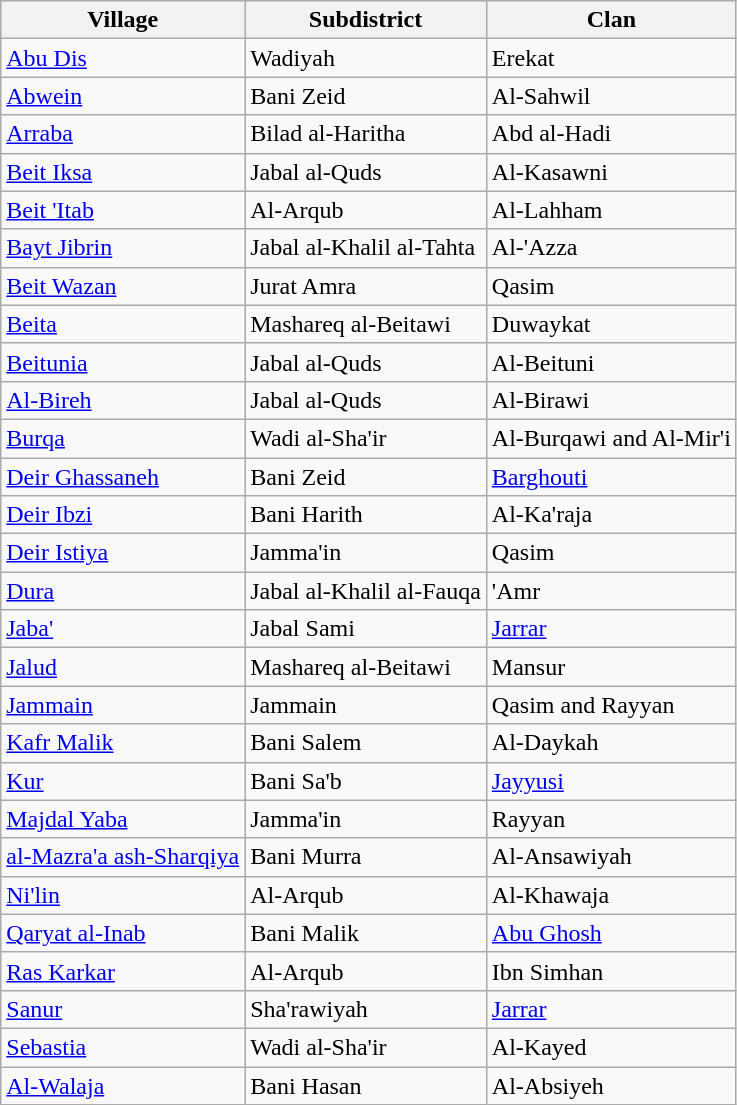<table class="wikitable">
<tr>
<th>Village</th>
<th>Subdistrict</th>
<th>Clan</th>
</tr>
<tr>
<td><a href='#'>Abu Dis</a></td>
<td>Wadiyah</td>
<td>Erekat</td>
</tr>
<tr>
<td><a href='#'>Abwein</a></td>
<td>Bani Zeid</td>
<td>Al-Sahwil</td>
</tr>
<tr>
<td><a href='#'>Arraba</a></td>
<td>Bilad al-Haritha</td>
<td>Abd al-Hadi</td>
</tr>
<tr>
<td><a href='#'>Beit Iksa</a></td>
<td>Jabal al-Quds</td>
<td>Al-Kasawni</td>
</tr>
<tr>
<td><a href='#'>Beit 'Itab</a></td>
<td>Al-Arqub</td>
<td>Al-Lahham</td>
</tr>
<tr>
<td><a href='#'>Bayt Jibrin</a></td>
<td>Jabal al-Khalil al-Tahta</td>
<td>Al-'Azza</td>
</tr>
<tr>
<td><a href='#'>Beit Wazan</a></td>
<td>Jurat Amra</td>
<td>Qasim</td>
</tr>
<tr>
<td><a href='#'>Beita</a></td>
<td>Mashareq al-Beitawi</td>
<td>Duwaykat</td>
</tr>
<tr>
<td><a href='#'>Beitunia</a></td>
<td>Jabal al-Quds</td>
<td>Al-Beituni</td>
</tr>
<tr>
<td><a href='#'>Al-Bireh</a></td>
<td>Jabal al-Quds</td>
<td>Al-Birawi</td>
</tr>
<tr>
<td><a href='#'>Burqa</a></td>
<td>Wadi al-Sha'ir</td>
<td>Al-Burqawi and Al-Mir'i</td>
</tr>
<tr>
<td><a href='#'>Deir Ghassaneh</a></td>
<td>Bani Zeid</td>
<td><a href='#'>Barghouti</a></td>
</tr>
<tr>
<td><a href='#'>Deir Ibzi</a></td>
<td>Bani Harith</td>
<td>Al-Ka'raja</td>
</tr>
<tr>
<td><a href='#'>Deir Istiya</a></td>
<td>Jamma'in</td>
<td>Qasim</td>
</tr>
<tr>
<td><a href='#'>Dura</a></td>
<td>Jabal al-Khalil al-Fauqa</td>
<td>'Amr</td>
</tr>
<tr>
<td><a href='#'>Jaba'</a></td>
<td>Jabal Sami</td>
<td><a href='#'>Jarrar</a></td>
</tr>
<tr>
<td><a href='#'>Jalud</a></td>
<td>Mashareq al-Beitawi</td>
<td>Mansur</td>
</tr>
<tr>
<td><a href='#'>Jammain</a></td>
<td>Jammain</td>
<td>Qasim and Rayyan</td>
</tr>
<tr>
<td><a href='#'>Kafr Malik</a></td>
<td>Bani Salem</td>
<td>Al-Daykah</td>
</tr>
<tr>
<td><a href='#'>Kur</a></td>
<td>Bani Sa'b</td>
<td><a href='#'>Jayyusi</a></td>
</tr>
<tr>
<td><a href='#'>Majdal Yaba</a></td>
<td>Jamma'in</td>
<td>Rayyan</td>
</tr>
<tr>
<td><a href='#'>al-Mazra'a ash-Sharqiya</a></td>
<td>Bani Murra</td>
<td>Al-Ansawiyah</td>
</tr>
<tr>
<td><a href='#'>Ni'lin</a></td>
<td>Al-Arqub</td>
<td>Al-Khawaja</td>
</tr>
<tr>
<td><a href='#'>Qaryat al-Inab</a></td>
<td>Bani Malik</td>
<td><a href='#'>Abu Ghosh</a></td>
</tr>
<tr>
<td><a href='#'>Ras Karkar</a></td>
<td>Al-Arqub</td>
<td>Ibn Simhan</td>
</tr>
<tr>
<td><a href='#'>Sanur</a></td>
<td>Sha'rawiyah</td>
<td><a href='#'>Jarrar</a></td>
</tr>
<tr>
<td><a href='#'>Sebastia</a></td>
<td>Wadi al-Sha'ir</td>
<td>Al-Kayed</td>
</tr>
<tr>
<td><a href='#'>Al-Walaja</a></td>
<td>Bani Hasan</td>
<td>Al-Absiyeh</td>
</tr>
</table>
